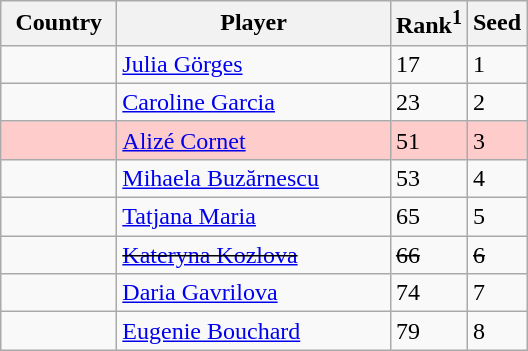<table class="wikitable" border="1">
<tr>
<th width="70">Country</th>
<th width="175">Player</th>
<th>Rank<sup>1</sup></th>
<th>Seed</th>
</tr>
<tr>
<td></td>
<td><a href='#'>Julia Görges</a></td>
<td>17</td>
<td>1</td>
</tr>
<tr>
<td></td>
<td><a href='#'>Caroline Garcia</a></td>
<td>23</td>
<td>2</td>
</tr>
<tr style="background:#fcc;">
<td></td>
<td><a href='#'>Alizé Cornet</a></td>
<td>51</td>
<td>3</td>
</tr>
<tr>
<td></td>
<td><a href='#'>Mihaela Buzărnescu</a></td>
<td>53</td>
<td>4</td>
</tr>
<tr>
<td></td>
<td><a href='#'>Tatjana Maria</a></td>
<td>65</td>
<td>5</td>
</tr>
<tr>
<td><s></s></td>
<td><s><a href='#'>Kateryna Kozlova</a></s></td>
<td><s>66</s></td>
<td><s>6</s></td>
</tr>
<tr>
<td></td>
<td><a href='#'>Daria Gavrilova</a></td>
<td>74</td>
<td>7</td>
</tr>
<tr>
<td></td>
<td><a href='#'>Eugenie Bouchard</a></td>
<td>79</td>
<td>8</td>
</tr>
</table>
